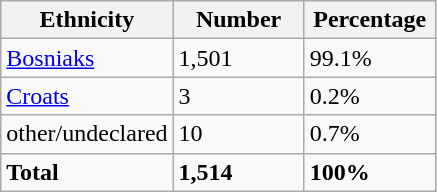<table class="wikitable">
<tr>
<th width="100px">Ethnicity</th>
<th width="80px">Number</th>
<th width="80px">Percentage</th>
</tr>
<tr>
<td><a href='#'>Bosniaks</a></td>
<td>1,501</td>
<td>99.1%</td>
</tr>
<tr>
<td><a href='#'>Croats</a></td>
<td>3</td>
<td>0.2%</td>
</tr>
<tr>
<td>other/undeclared</td>
<td>10</td>
<td>0.7%</td>
</tr>
<tr>
<td><strong>Total</strong></td>
<td><strong>1,514</strong></td>
<td><strong>100%</strong></td>
</tr>
</table>
